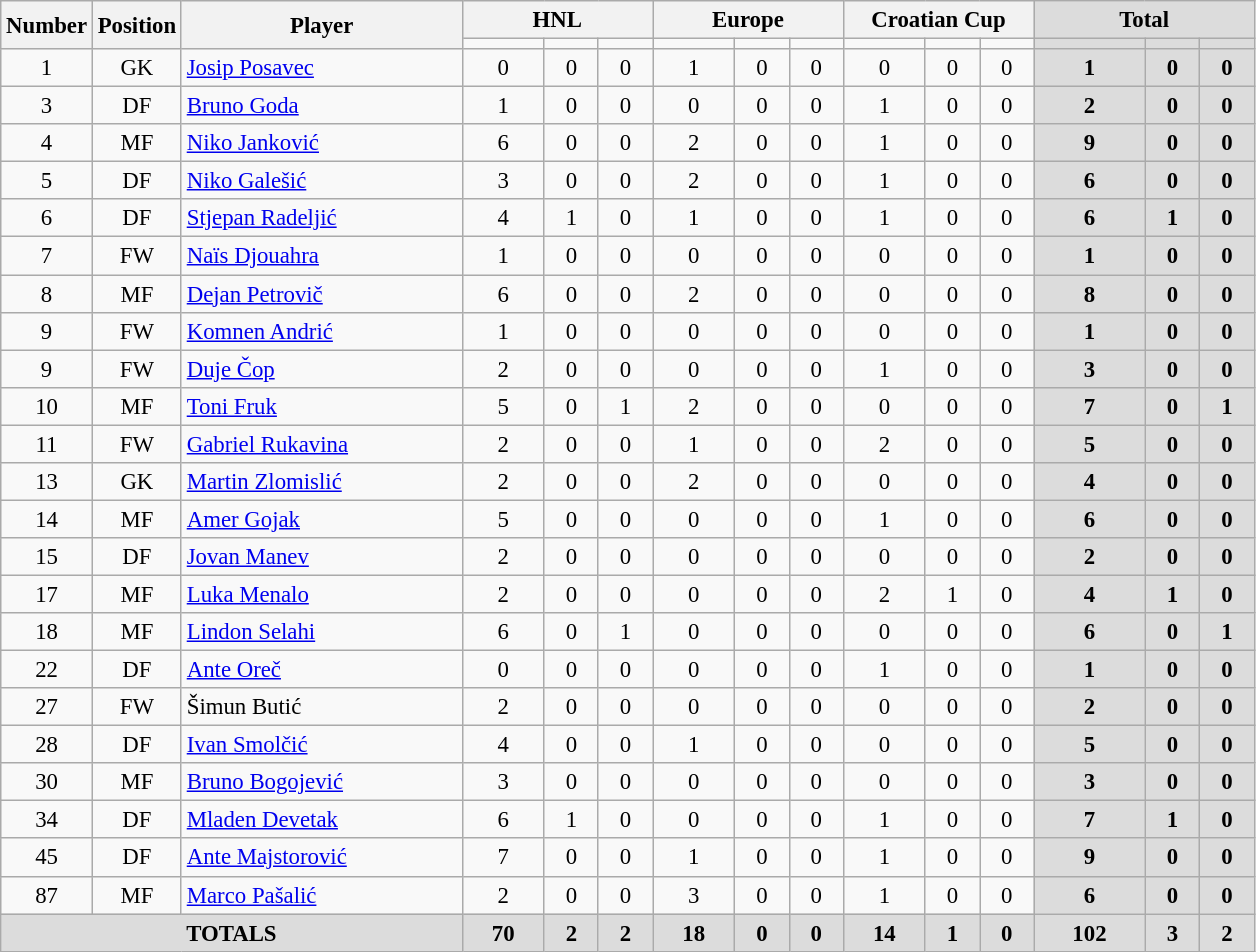<table class="wikitable" style="font-size: 95%; text-align: center;">
<tr>
<th width=40 rowspan="2" align="center">Number</th>
<th width=40 rowspan="2" align="center">Position</th>
<th width=180 rowspan="2" align="center">Player</th>
<th width=120 colspan="3" align="center">HNL</th>
<th width=120 colspan="3" align="center">Europe</th>
<th width=120 colspan="3" align="center">Croatian Cup</th>
<th width=140 colspan="3" align="center" style="background: #DCDCDC">Total</th>
</tr>
<tr>
<td></td>
<td></td>
<td></td>
<td></td>
<td></td>
<td></td>
<td></td>
<td></td>
<td></td>
<th style="background: #DCDCDC"></th>
<th style="background: #DCDCDC"></th>
<th style="background: #DCDCDC"></th>
</tr>
<tr>
<td>1</td>
<td>GK</td>
<td style="text-align:left;"> <a href='#'>Josip Posavec</a></td>
<td>0</td>
<td>0</td>
<td>0</td>
<td>1</td>
<td>0</td>
<td>0</td>
<td>0</td>
<td>0</td>
<td>0</td>
<th style="background: #DCDCDC">1</th>
<th style="background: #DCDCDC">0</th>
<th style="background: #DCDCDC">0</th>
</tr>
<tr>
<td>3</td>
<td>DF</td>
<td style="text-align:left;"> <a href='#'>Bruno Goda</a></td>
<td>1</td>
<td>0</td>
<td>0</td>
<td>0</td>
<td>0</td>
<td>0</td>
<td>1</td>
<td>0</td>
<td>0</td>
<th style="background: #DCDCDC">2</th>
<th style="background: #DCDCDC">0</th>
<th style="background: #DCDCDC">0</th>
</tr>
<tr>
<td>4</td>
<td>MF</td>
<td style="text-align:left;"> <a href='#'>Niko Janković</a></td>
<td>6</td>
<td>0</td>
<td>0</td>
<td>2</td>
<td>0</td>
<td>0</td>
<td>1</td>
<td>0</td>
<td>0</td>
<th style="background: #DCDCDC">9</th>
<th style="background: #DCDCDC">0</th>
<th style="background: #DCDCDC">0</th>
</tr>
<tr>
<td>5</td>
<td>DF</td>
<td style="text-align:left;"> <a href='#'>Niko Galešić</a></td>
<td>3</td>
<td>0</td>
<td>0</td>
<td>2</td>
<td>0</td>
<td>0</td>
<td>1</td>
<td>0</td>
<td>0</td>
<th style="background: #DCDCDC">6</th>
<th style="background: #DCDCDC">0</th>
<th style="background: #DCDCDC">0</th>
</tr>
<tr>
<td>6</td>
<td>DF</td>
<td style="text-align:left;"> <a href='#'>Stjepan Radeljić</a></td>
<td>4</td>
<td>1</td>
<td>0</td>
<td>1</td>
<td>0</td>
<td>0</td>
<td>1</td>
<td>0</td>
<td>0</td>
<th style="background: #DCDCDC">6</th>
<th style="background: #DCDCDC">1</th>
<th style="background: #DCDCDC">0</th>
</tr>
<tr>
<td>7</td>
<td>FW</td>
<td style="text-align:left;"> <a href='#'>Naïs Djouahra</a></td>
<td>1</td>
<td>0</td>
<td>0</td>
<td>0</td>
<td>0</td>
<td>0</td>
<td>0</td>
<td>0</td>
<td>0</td>
<th style="background: #DCDCDC">1</th>
<th style="background: #DCDCDC">0</th>
<th style="background: #DCDCDC">0</th>
</tr>
<tr>
<td>8</td>
<td>MF</td>
<td style="text-align:left;"> <a href='#'>Dejan Petrovič</a></td>
<td>6</td>
<td>0</td>
<td>0</td>
<td>2</td>
<td>0</td>
<td>0</td>
<td>0</td>
<td>0</td>
<td>0</td>
<th style="background: #DCDCDC">8</th>
<th style="background: #DCDCDC">0</th>
<th style="background: #DCDCDC">0</th>
</tr>
<tr>
<td>9</td>
<td>FW</td>
<td style="text-align:left;"> <a href='#'>Komnen Andrić</a></td>
<td>1</td>
<td>0</td>
<td>0</td>
<td>0</td>
<td>0</td>
<td>0</td>
<td>0</td>
<td>0</td>
<td>0</td>
<th style="background: #DCDCDC">1</th>
<th style="background: #DCDCDC">0</th>
<th style="background: #DCDCDC">0</th>
</tr>
<tr>
<td>9</td>
<td>FW</td>
<td style="text-align:left;"> <a href='#'>Duje Čop</a></td>
<td>2</td>
<td>0</td>
<td>0</td>
<td>0</td>
<td>0</td>
<td>0</td>
<td>1</td>
<td>0</td>
<td>0</td>
<th style="background: #DCDCDC">3</th>
<th style="background: #DCDCDC">0</th>
<th style="background: #DCDCDC">0</th>
</tr>
<tr>
<td>10</td>
<td>MF</td>
<td style="text-align:left;"> <a href='#'>Toni Fruk</a></td>
<td>5</td>
<td>0</td>
<td>1</td>
<td>2</td>
<td>0</td>
<td>0</td>
<td>0</td>
<td>0</td>
<td>0</td>
<th style="background: #DCDCDC">7</th>
<th style="background: #DCDCDC">0</th>
<th style="background: #DCDCDC">1</th>
</tr>
<tr>
<td>11</td>
<td>FW</td>
<td style="text-align:left;"> <a href='#'>Gabriel Rukavina</a></td>
<td>2</td>
<td>0</td>
<td>0</td>
<td>1</td>
<td>0</td>
<td>0</td>
<td>2</td>
<td>0</td>
<td>0</td>
<th style="background: #DCDCDC">5</th>
<th style="background: #DCDCDC">0</th>
<th style="background: #DCDCDC">0</th>
</tr>
<tr>
<td>13</td>
<td>GK</td>
<td style="text-align:left;"> <a href='#'>Martin Zlomislić</a></td>
<td>2</td>
<td>0</td>
<td>0</td>
<td>2</td>
<td>0</td>
<td>0</td>
<td>0</td>
<td>0</td>
<td>0</td>
<th style="background: #DCDCDC">4</th>
<th style="background: #DCDCDC">0</th>
<th style="background: #DCDCDC">0</th>
</tr>
<tr>
<td>14</td>
<td>MF</td>
<td style="text-align:left;"> <a href='#'>Amer Gojak</a></td>
<td>5</td>
<td>0</td>
<td>0</td>
<td>0</td>
<td>0</td>
<td>0</td>
<td>1</td>
<td>0</td>
<td>0</td>
<th style="background: #DCDCDC">6</th>
<th style="background: #DCDCDC">0</th>
<th style="background: #DCDCDC">0</th>
</tr>
<tr>
<td>15</td>
<td>DF</td>
<td style="text-align:left;"> <a href='#'>Jovan Manev</a></td>
<td>2</td>
<td>0</td>
<td>0</td>
<td>0</td>
<td>0</td>
<td>0</td>
<td>0</td>
<td>0</td>
<td>0</td>
<th style="background: #DCDCDC">2</th>
<th style="background: #DCDCDC">0</th>
<th style="background: #DCDCDC">0</th>
</tr>
<tr>
<td>17</td>
<td>MF</td>
<td style="text-align:left;"> <a href='#'>Luka Menalo</a></td>
<td>2</td>
<td>0</td>
<td>0</td>
<td>0</td>
<td>0</td>
<td>0</td>
<td>2</td>
<td>1</td>
<td>0</td>
<th style="background: #DCDCDC">4</th>
<th style="background: #DCDCDC">1</th>
<th style="background: #DCDCDC">0</th>
</tr>
<tr>
<td>18</td>
<td>MF</td>
<td style="text-align:left;"> <a href='#'>Lindon Selahi</a></td>
<td>6</td>
<td>0</td>
<td>1</td>
<td>0</td>
<td>0</td>
<td>0</td>
<td>0</td>
<td>0</td>
<td>0</td>
<th style="background: #DCDCDC">6</th>
<th style="background: #DCDCDC">0</th>
<th style="background: #DCDCDC">1</th>
</tr>
<tr>
<td>22</td>
<td>DF</td>
<td style="text-align:left;"> <a href='#'>Ante Oreč</a></td>
<td>0</td>
<td>0</td>
<td>0</td>
<td>0</td>
<td>0</td>
<td>0</td>
<td>1</td>
<td>0</td>
<td>0</td>
<th style="background: #DCDCDC">1</th>
<th style="background: #DCDCDC">0</th>
<th style="background: #DCDCDC">0</th>
</tr>
<tr>
<td>27</td>
<td>FW</td>
<td style="text-align:left;"> Šimun Butić</td>
<td>2</td>
<td>0</td>
<td>0</td>
<td>0</td>
<td>0</td>
<td>0</td>
<td>0</td>
<td>0</td>
<td>0</td>
<th style="background: #DCDCDC">2</th>
<th style="background: #DCDCDC">0</th>
<th style="background: #DCDCDC">0</th>
</tr>
<tr>
<td>28</td>
<td>DF</td>
<td style="text-align:left;"> <a href='#'>Ivan Smolčić</a></td>
<td>4</td>
<td>0</td>
<td>0</td>
<td>1</td>
<td>0</td>
<td>0</td>
<td>0</td>
<td>0</td>
<td>0</td>
<th style="background: #DCDCDC">5</th>
<th style="background: #DCDCDC">0</th>
<th style="background: #DCDCDC">0</th>
</tr>
<tr>
<td>30</td>
<td>MF</td>
<td style="text-align:left;"> <a href='#'>Bruno Bogojević</a></td>
<td>3</td>
<td>0</td>
<td>0</td>
<td>0</td>
<td>0</td>
<td>0</td>
<td>0</td>
<td>0</td>
<td>0</td>
<th style="background: #DCDCDC">3</th>
<th style="background: #DCDCDC">0</th>
<th style="background: #DCDCDC">0</th>
</tr>
<tr>
<td>34</td>
<td>DF</td>
<td style="text-align:left;"> <a href='#'>Mladen Devetak</a></td>
<td>6</td>
<td>1</td>
<td>0</td>
<td>0</td>
<td>0</td>
<td>0</td>
<td>1</td>
<td>0</td>
<td>0</td>
<th style="background: #DCDCDC">7</th>
<th style="background: #DCDCDC">1</th>
<th style="background: #DCDCDC">0</th>
</tr>
<tr>
<td>45</td>
<td>DF</td>
<td style="text-align:left;"> <a href='#'>Ante Majstorović</a></td>
<td>7</td>
<td>0</td>
<td>0</td>
<td>1</td>
<td>0</td>
<td>0</td>
<td>1</td>
<td>0</td>
<td>0</td>
<th style="background: #DCDCDC">9</th>
<th style="background: #DCDCDC">0</th>
<th style="background: #DCDCDC">0</th>
</tr>
<tr>
<td>87</td>
<td>MF</td>
<td style="text-align:left;"> <a href='#'>Marco Pašalić</a></td>
<td>2</td>
<td>0</td>
<td>0</td>
<td>3</td>
<td>0</td>
<td>0</td>
<td>1</td>
<td>0</td>
<td>0</td>
<th style="background: #DCDCDC">6</th>
<th style="background: #DCDCDC">0</th>
<th style="background: #DCDCDC">0</th>
</tr>
<tr>
<th colspan="3" align="center" style="background: #DCDCDC">TOTALS</th>
<th style="background: #DCDCDC">70</th>
<th style="background: #DCDCDC">2</th>
<th style="background: #DCDCDC">2</th>
<th style="background: #DCDCDC">18</th>
<th style="background: #DCDCDC">0</th>
<th style="background: #DCDCDC">0</th>
<th style="background: #DCDCDC">14</th>
<th style="background: #DCDCDC">1</th>
<th style="background: #DCDCDC">0</th>
<th style="background: #DCDCDC">102</th>
<th style="background: #DCDCDC">3</th>
<th style="background: #DCDCDC">2</th>
</tr>
</table>
